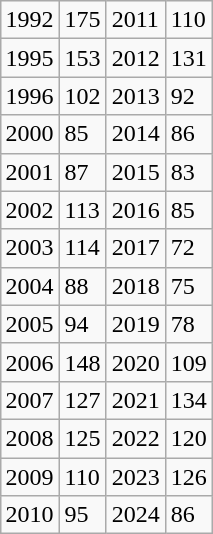<table class="wikitable" style="float:right; margin-left: 10px;">
<tr>
<td>1992</td>
<td>175</td>
<td>2011</td>
<td>110</td>
</tr>
<tr>
<td>1995</td>
<td>153</td>
<td>2012</td>
<td>131</td>
</tr>
<tr>
<td>1996</td>
<td>102</td>
<td>2013</td>
<td>92</td>
</tr>
<tr>
<td>2000</td>
<td>85</td>
<td>2014</td>
<td>86</td>
</tr>
<tr>
<td>2001</td>
<td>87</td>
<td>2015</td>
<td>83</td>
</tr>
<tr>
<td>2002</td>
<td>113</td>
<td>2016</td>
<td>85</td>
</tr>
<tr>
<td>2003</td>
<td>114</td>
<td>2017</td>
<td>72</td>
</tr>
<tr>
<td>2004</td>
<td>88</td>
<td>2018</td>
<td>75</td>
</tr>
<tr>
<td>2005</td>
<td>94</td>
<td>2019</td>
<td>78</td>
</tr>
<tr>
<td>2006</td>
<td>148</td>
<td>2020</td>
<td>109</td>
</tr>
<tr>
<td>2007</td>
<td>127</td>
<td>2021</td>
<td>134</td>
</tr>
<tr>
<td>2008</td>
<td>125</td>
<td>2022</td>
<td>120</td>
</tr>
<tr>
<td>2009</td>
<td>110</td>
<td>2023</td>
<td>126</td>
</tr>
<tr>
<td>2010</td>
<td>95</td>
<td>2024</td>
<td>86</td>
</tr>
</table>
